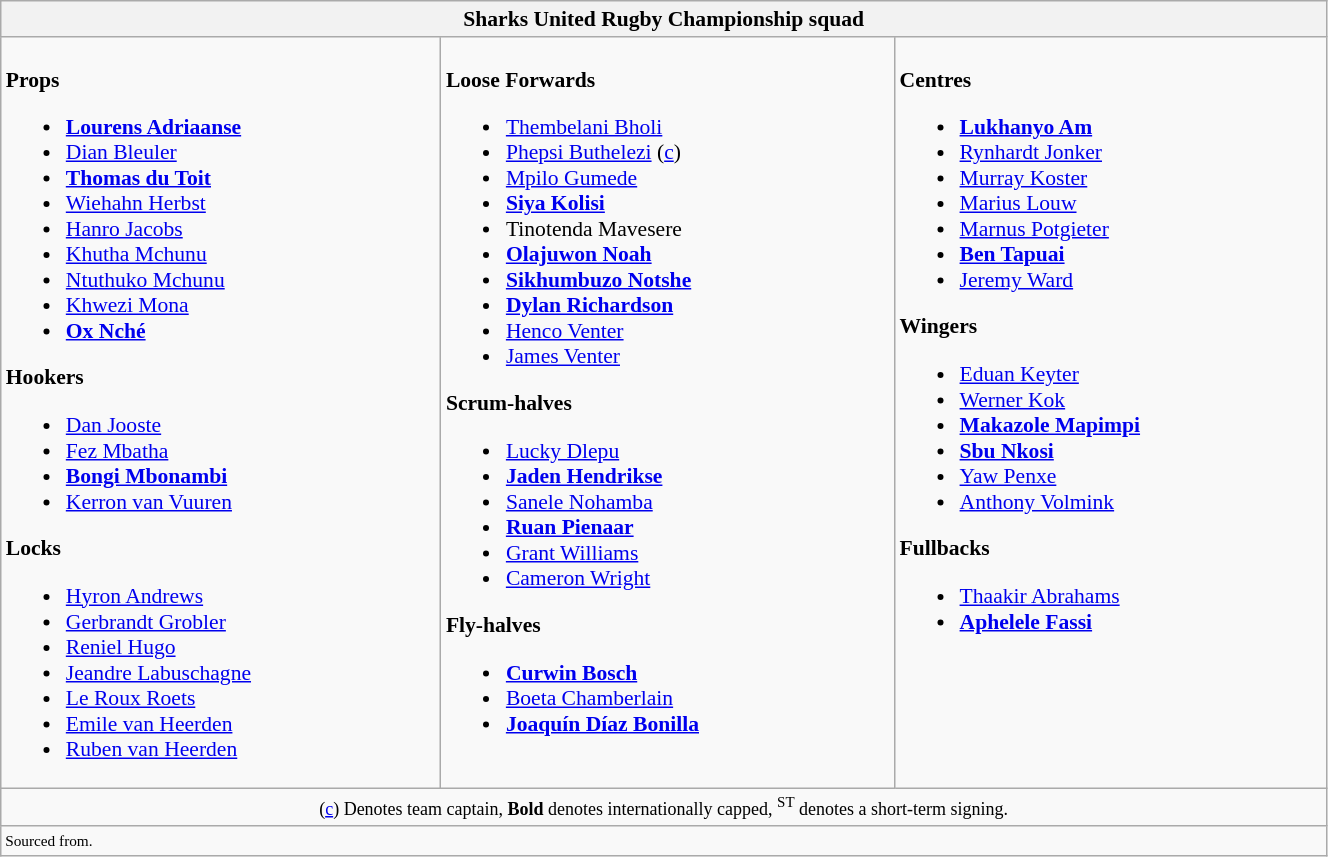<table class="wikitable" style="text-align:left; font-size:90%; width:70%">
<tr>
<th colspan="100%">Sharks United Rugby Championship squad</th>
</tr>
<tr valign="top">
<td><br><strong>Props</strong><ul><li> <strong><a href='#'>Lourens Adriaanse</a></strong></li><li> <a href='#'>Dian Bleuler</a></li><li> <strong><a href='#'>Thomas du Toit</a></strong></li><li> <a href='#'>Wiehahn Herbst</a></li><li> <a href='#'>Hanro Jacobs</a></li><li> <a href='#'>Khutha Mchunu</a></li><li> <a href='#'>Ntuthuko Mchunu</a></li><li> <a href='#'>Khwezi Mona</a></li><li> <strong><a href='#'>Ox Nché</a></strong></li></ul><strong>Hookers</strong><ul><li> <a href='#'>Dan Jooste</a></li><li> <a href='#'>Fez Mbatha</a></li><li> <strong><a href='#'>Bongi Mbonambi</a></strong></li><li> <a href='#'>Kerron van Vuuren</a></li></ul><strong>Locks</strong><ul><li> <a href='#'>Hyron Andrews</a></li><li> <a href='#'>Gerbrandt Grobler</a></li><li> <a href='#'>Reniel Hugo</a></li><li> <a href='#'>Jeandre Labuschagne</a></li><li> <a href='#'>Le Roux Roets</a></li><li> <a href='#'>Emile van Heerden</a></li><li> <a href='#'>Ruben van Heerden</a></li></ul></td>
<td><br><strong>Loose Forwards</strong><ul><li> <a href='#'>Thembelani Bholi</a></li><li> <a href='#'>Phepsi Buthelezi</a> (<a href='#'>c</a>)</li><li> <a href='#'>Mpilo Gumede</a></li><li> <strong><a href='#'>Siya Kolisi</a></strong></li><li> Tinotenda Mavesere</li><li> <strong><a href='#'>Olajuwon Noah</a></strong></li><li> <strong><a href='#'>Sikhumbuzo Notshe</a></strong></li><li> <strong><a href='#'>Dylan Richardson</a></strong></li><li> <a href='#'>Henco Venter</a></li><li> <a href='#'>James Venter</a></li></ul><strong>Scrum-halves</strong><ul><li> <a href='#'>Lucky Dlepu</a></li><li> <strong><a href='#'>Jaden Hendrikse</a></strong></li><li> <a href='#'>Sanele Nohamba</a></li><li> <strong><a href='#'>Ruan Pienaar</a></strong></li><li> <a href='#'>Grant Williams</a></li><li> <a href='#'>Cameron Wright</a></li></ul><strong>Fly-halves</strong><ul><li> <strong><a href='#'>Curwin Bosch</a></strong></li><li> <a href='#'>Boeta Chamberlain</a></li><li> <strong><a href='#'>Joaquín Díaz Bonilla</a></strong></li></ul></td>
<td><br><strong>Centres</strong><ul><li> <strong><a href='#'>Lukhanyo Am</a></strong></li><li> <a href='#'>Rynhardt Jonker</a></li><li> <a href='#'>Murray Koster</a></li><li> <a href='#'>Marius Louw</a></li><li> <a href='#'>Marnus Potgieter</a></li><li> <strong><a href='#'>Ben Tapuai</a></strong></li><li> <a href='#'>Jeremy Ward</a></li></ul><strong>Wingers</strong><ul><li> <a href='#'>Eduan Keyter</a></li><li> <a href='#'>Werner Kok</a></li><li> <strong><a href='#'>Makazole Mapimpi</a></strong></li><li> <strong><a href='#'>Sbu Nkosi</a></strong></li><li> <a href='#'>Yaw Penxe</a></li><li> <a href='#'>Anthony Volmink</a></li></ul><strong>Fullbacks</strong><ul><li> <a href='#'>Thaakir Abrahams</a></li><li> <strong><a href='#'>Aphelele Fassi</a></strong></li></ul></td>
</tr>
<tr>
<td colspan="100%" style="text-align:center;"><small>(<a href='#'>c</a>) Denotes team captain, <strong>Bold</strong> denotes internationally capped, <sup>ST</sup> denotes a short-term signing.</small> </td>
</tr>
<tr>
<td colspan="100%" style="text-align:left; font-size:85%"><small>Sourced from.</small></td>
</tr>
</table>
